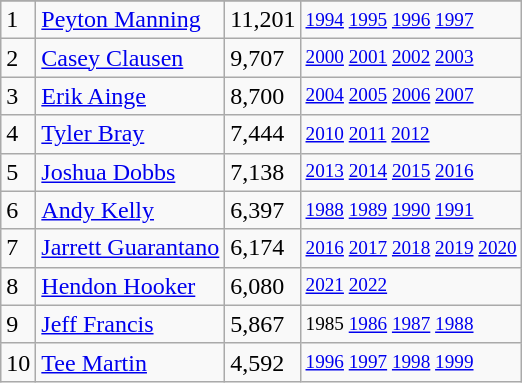<table class="wikitable">
<tr>
</tr>
<tr>
<td>1</td>
<td><a href='#'>Peyton Manning</a></td>
<td>11,201</td>
<td style="font-size:80%;"><a href='#'>1994</a> <a href='#'>1995</a> <a href='#'>1996</a> <a href='#'>1997</a></td>
</tr>
<tr>
<td>2</td>
<td><a href='#'>Casey Clausen</a></td>
<td>9,707</td>
<td style="font-size:80%;"><a href='#'>2000</a> <a href='#'>2001</a> <a href='#'>2002</a> <a href='#'>2003</a></td>
</tr>
<tr>
<td>3</td>
<td><a href='#'>Erik Ainge</a></td>
<td>8,700</td>
<td style="font-size:80%;"><a href='#'>2004</a> <a href='#'>2005</a> <a href='#'>2006</a> <a href='#'>2007</a></td>
</tr>
<tr>
<td>4</td>
<td><a href='#'>Tyler Bray</a></td>
<td>7,444</td>
<td style="font-size:80%;"><a href='#'>2010</a> <a href='#'>2011</a> <a href='#'>2012</a></td>
</tr>
<tr>
<td>5</td>
<td><a href='#'>Joshua Dobbs</a></td>
<td>7,138</td>
<td style="font-size:80%;"><a href='#'>2013</a> <a href='#'>2014</a> <a href='#'>2015</a> <a href='#'>2016</a></td>
</tr>
<tr>
<td>6</td>
<td><a href='#'>Andy Kelly</a></td>
<td>6,397</td>
<td style="font-size:80%;"><a href='#'>1988</a> <a href='#'>1989</a> <a href='#'>1990</a> <a href='#'>1991</a></td>
</tr>
<tr>
<td>7</td>
<td><a href='#'>Jarrett Guarantano</a></td>
<td>6,174</td>
<td style="font-size:80%;"><a href='#'>2016</a> <a href='#'>2017</a> <a href='#'>2018</a> <a href='#'>2019</a> <a href='#'>2020</a></td>
</tr>
<tr>
<td>8</td>
<td><a href='#'>Hendon Hooker</a></td>
<td>6,080</td>
<td style="font-size:80%;"><a href='#'>2021</a> <a href='#'>2022</a></td>
</tr>
<tr>
<td>9</td>
<td><a href='#'>Jeff Francis</a></td>
<td>5,867</td>
<td style="font-size:80%;">1985 <a href='#'>1986</a> <a href='#'>1987</a> <a href='#'>1988</a></td>
</tr>
<tr>
<td>10</td>
<td><a href='#'>Tee Martin</a></td>
<td>4,592</td>
<td style="font-size:80%;"><a href='#'>1996</a> <a href='#'>1997</a> <a href='#'>1998</a> <a href='#'>1999</a></td>
</tr>
</table>
